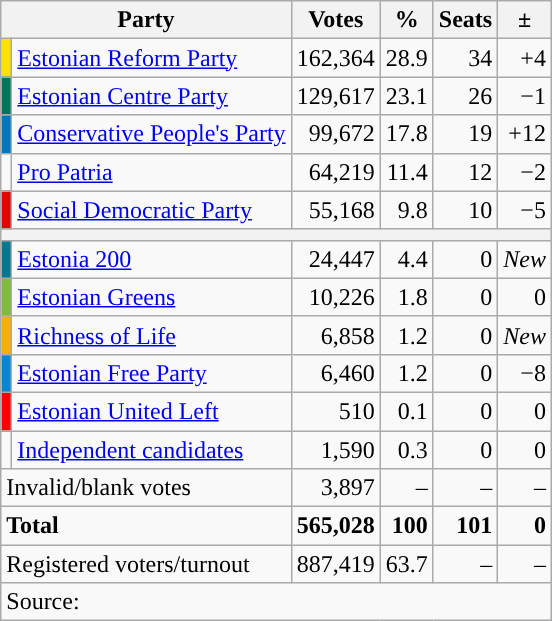<table class=wikitable style=text-align:right>
<tr>
<th colspan=2>Party</th>
<th>Votes</th>
<th>%</th>
<th>Seats</th>
<th>±</th>
</tr>
<tr>
<td style="background:#FFE200"></td>
<td align=left><a href='#'>Estonian Reform Party</a></td>
<td>162,364</td>
<td>28.9</td>
<td>34</td>
<td>+4</td>
</tr>
<tr>
<td style="background:#007557"></td>
<td align=left><a href='#'>Estonian Centre Party</a></td>
<td>129,617</td>
<td>23.1</td>
<td>26</td>
<td>−1</td>
</tr>
<tr>
<td style="background:#0077BD"></td>
<td align=left><a href='#'>Conservative People's Party</a></td>
<td>99,672</td>
<td>17.8</td>
<td>19</td>
<td>+12</td>
</tr>
<tr>
<td style="background:"></td>
<td align=left><a href='#'>Pro Patria</a></td>
<td>64,219</td>
<td>11.4</td>
<td>12</td>
<td>−2</td>
</tr>
<tr>
<td style="background:#E10600"></td>
<td align=left><a href='#'>Social Democratic Party</a></td>
<td>55,168</td>
<td>9.8</td>
<td>10</td>
<td>−5</td>
</tr>
<tr>
<th colspan=6></th>
</tr>
<tr>
<td style="background:#06778d"></td>
<td align=left><a href='#'>Estonia 200</a></td>
<td>24,447</td>
<td>4.4</td>
<td>0</td>
<td><em>New</em></td>
</tr>
<tr>
<td style="background:#80bb3d"></td>
<td align=left><a href='#'>Estonian Greens</a></td>
<td>10,226</td>
<td>1.8</td>
<td>0</td>
<td>0</td>
</tr>
<tr>
<td style="background:#F6AE00"></td>
<td align=left><a href='#'>Richness of Life</a></td>
<td>6,858</td>
<td>1.2</td>
<td>0</td>
<td><em>New</em></td>
</tr>
<tr>
<td style="background:#0089d1"></td>
<td align=left><a href='#'>Estonian Free Party</a></td>
<td>6,460</td>
<td>1.2</td>
<td>0</td>
<td>−8</td>
</tr>
<tr>
<td style="background:#ff0000"></td>
<td align=left><a href='#'>Estonian United Left</a></td>
<td>510</td>
<td>0.1</td>
<td>0</td>
<td>0</td>
</tr>
<tr>
<td style="background:"></td>
<td align=left><a href='#'>Independent candidates</a></td>
<td>1,590</td>
<td>0.3</td>
<td>0</td>
<td>0</td>
</tr>
<tr>
<td align=left colspan=2>Invalid/blank votes</td>
<td>3,897</td>
<td>–</td>
<td>–</td>
<td>–</td>
</tr>
<tr>
<td align=left colspan=2><strong>Total</strong></td>
<td><strong>565,028</strong></td>
<td><strong>100</strong></td>
<td><strong>101</strong></td>
<td><strong>0</strong></td>
</tr>
<tr>
<td align=left colspan=2>Registered voters/turnout</td>
<td>887,419</td>
<td>63.7</td>
<td>–</td>
<td>–</td>
</tr>
<tr>
<td align=left colspan=6>Source: </td>
</tr>
</table>
